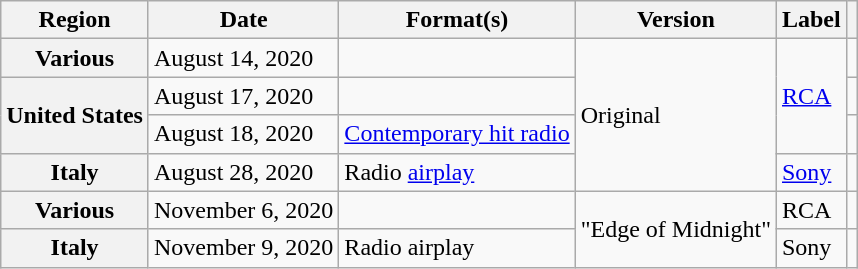<table class="wikitable plainrowheaders">
<tr>
<th scope="col">Region</th>
<th scope="col">Date</th>
<th scope="col">Format(s)</th>
<th scope="col">Version</th>
<th scope="col">Label</th>
<th scope="col"></th>
</tr>
<tr>
<th scope="row">Various</th>
<td>August 14, 2020</td>
<td></td>
<td rowspan="4">Original</td>
<td rowspan="3"><a href='#'>RCA</a></td>
<td style="text-align:center;"></td>
</tr>
<tr>
<th scope="row" rowspan="2">United States</th>
<td>August 17, 2020</td>
<td></td>
<td style="text-align:center;"></td>
</tr>
<tr>
<td>August 18, 2020</td>
<td><a href='#'>Contemporary hit radio</a></td>
<td style="text-align:center;"></td>
</tr>
<tr>
<th scope="row">Italy</th>
<td>August 28, 2020</td>
<td>Radio <a href='#'>airplay</a></td>
<td><a href='#'>Sony</a></td>
<td style="text-align:center;"></td>
</tr>
<tr>
<th scope="row">Various</th>
<td>November 6, 2020</td>
<td></td>
<td rowspan="2">"Edge of Midnight"</td>
<td>RCA</td>
<td style="text-align:center;"></td>
</tr>
<tr>
<th scope="row">Italy</th>
<td>November 9, 2020</td>
<td>Radio airplay</td>
<td>Sony</td>
<td style="text-align:center;"></td>
</tr>
</table>
